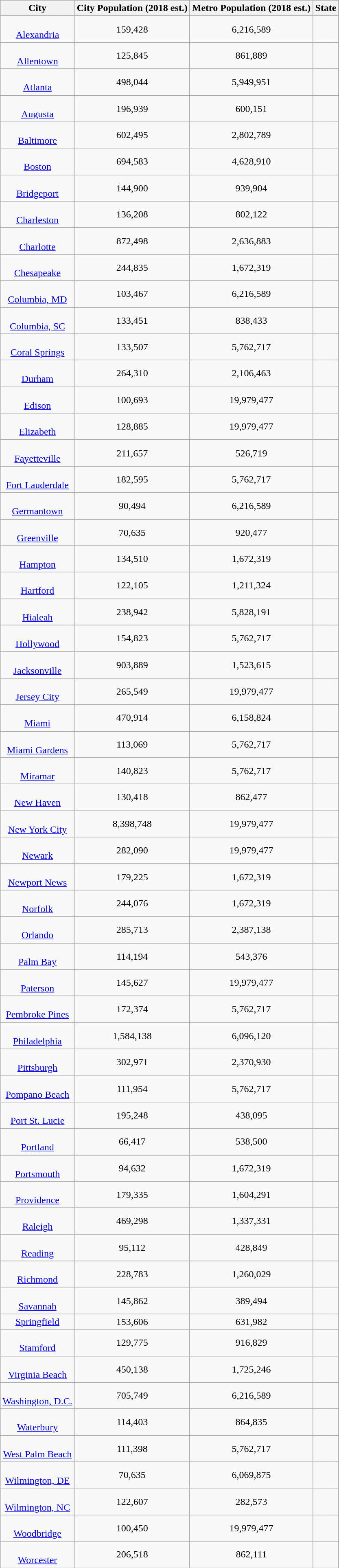<table class="wikitable sortable" style="text-align:center;">
<tr>
<th>City</th>
<th>City Population (2018 est.)</th>
<th>Metro Population (2018 est.)</th>
<th>State</th>
</tr>
<tr>
<td> <br> <a href='#'>Alexandria</a></td>
<td>159,428</td>
<td>6,216,589</td>
<td></td>
</tr>
<tr>
<td> <br> <a href='#'>Allentown</a></td>
<td>125,845</td>
<td>861,889</td>
<td></td>
</tr>
<tr>
<td> <br> <a href='#'>Atlanta</a></td>
<td>498,044</td>
<td>5,949,951</td>
<td></td>
</tr>
<tr>
<td> <br> <a href='#'>Augusta</a></td>
<td>196,939</td>
<td>600,151</td>
<td></td>
</tr>
<tr>
<td> <br> <a href='#'>Baltimore</a></td>
<td>602,495</td>
<td>2,802,789</td>
<td></td>
</tr>
<tr>
<td> <br> <a href='#'>Boston</a></td>
<td>694,583</td>
<td>4,628,910</td>
<td></td>
</tr>
<tr>
<td> <br> <a href='#'>Bridgeport</a></td>
<td>144,900</td>
<td>939,904</td>
<td></td>
</tr>
<tr>
<td> <br> <a href='#'>Charleston</a></td>
<td>136,208</td>
<td>802,122</td>
<td></td>
</tr>
<tr>
<td> <br> <a href='#'>Charlotte</a></td>
<td>872,498</td>
<td>2,636,883</td>
<td></td>
</tr>
<tr>
<td> <br> <a href='#'>Chesapeake</a></td>
<td>244,835</td>
<td>1,672,319</td>
<td></td>
</tr>
<tr>
<td> <br> <a href='#'>Columbia, MD</a></td>
<td>103,467</td>
<td>6,216,589</td>
<td></td>
</tr>
<tr>
<td> <br> <a href='#'>Columbia, SC</a></td>
<td>133,451</td>
<td>838,433</td>
<td></td>
</tr>
<tr>
<td> <br> <a href='#'>Coral Springs</a></td>
<td>133,507</td>
<td>5,762,717</td>
<td></td>
</tr>
<tr>
<td> <br> <a href='#'>Durham</a></td>
<td>264,310</td>
<td>2,106,463</td>
<td></td>
</tr>
<tr>
<td> <br> <a href='#'>Edison</a></td>
<td>100,693</td>
<td>19,979,477</td>
<td></td>
</tr>
<tr>
<td> <br> <a href='#'>Elizabeth</a></td>
<td>128,885</td>
<td>19,979,477</td>
<td></td>
</tr>
<tr>
<td> <br> <a href='#'>Fayetteville</a></td>
<td>211,657</td>
<td>526,719</td>
<td></td>
</tr>
<tr>
<td> <br> <a href='#'>Fort Lauderdale</a></td>
<td>182,595</td>
<td>5,762,717</td>
<td></td>
</tr>
<tr>
<td> <br> <a href='#'>Germantown</a></td>
<td>90,494</td>
<td>6,216,589</td>
<td></td>
</tr>
<tr>
<td> <br> <a href='#'>Greenville</a></td>
<td>70,635</td>
<td>920,477</td>
<td></td>
</tr>
<tr>
<td> <br> <a href='#'>Hampton</a></td>
<td>134,510</td>
<td>1,672,319</td>
<td></td>
</tr>
<tr>
<td><br><a href='#'>Hartford</a></td>
<td>122,105</td>
<td>1,211,324</td>
<td></td>
</tr>
<tr>
<td> <br> <a href='#'>Hialeah</a></td>
<td>238,942</td>
<td>5,828,191</td>
<td></td>
</tr>
<tr>
<td> <br> <a href='#'>Hollywood</a></td>
<td>154,823</td>
<td>5,762,717</td>
<td></td>
</tr>
<tr>
<td> <br> <a href='#'>Jacksonville</a></td>
<td>903,889</td>
<td>1,523,615</td>
<td></td>
</tr>
<tr>
<td> <br> <a href='#'>Jersey City</a></td>
<td>265,549</td>
<td>19,979,477</td>
<td></td>
</tr>
<tr>
<td> <br> <a href='#'>Miami</a></td>
<td>470,914</td>
<td>6,158,824</td>
<td></td>
</tr>
<tr>
<td> <br> <a href='#'>Miami Gardens</a></td>
<td>113,069</td>
<td>5,762,717</td>
<td></td>
</tr>
<tr>
<td> <br> <a href='#'>Miramar</a></td>
<td>140,823</td>
<td>5,762,717</td>
<td></td>
</tr>
<tr>
<td> <br> <a href='#'>New Haven</a></td>
<td>130,418</td>
<td>862,477</td>
<td></td>
</tr>
<tr>
<td> <br> <a href='#'>New York City</a></td>
<td>8,398,748</td>
<td>19,979,477</td>
<td></td>
</tr>
<tr>
<td> <br> <a href='#'>Newark</a></td>
<td>282,090</td>
<td>19,979,477</td>
<td></td>
</tr>
<tr>
<td> <br> <a href='#'>Newport News</a></td>
<td>179,225</td>
<td>1,672,319</td>
<td></td>
</tr>
<tr>
<td> <br> <a href='#'>Norfolk</a></td>
<td>244,076</td>
<td>1,672,319</td>
<td></td>
</tr>
<tr>
<td> <br> <a href='#'>Orlando</a></td>
<td>285,713</td>
<td>2,387,138</td>
<td></td>
</tr>
<tr>
<td> <br> <a href='#'>Palm Bay</a></td>
<td>114,194</td>
<td>543,376</td>
<td></td>
</tr>
<tr>
<td> <br> <a href='#'>Paterson</a></td>
<td>145,627</td>
<td>19,979,477</td>
<td></td>
</tr>
<tr>
<td> <br> <a href='#'>Pembroke Pines</a></td>
<td>172,374</td>
<td>5,762,717</td>
<td></td>
</tr>
<tr>
<td> <br> <a href='#'>Philadelphia</a></td>
<td>1,584,138</td>
<td>6,096,120</td>
<td></td>
</tr>
<tr>
<td> <br> <a href='#'>Pittsburgh</a></td>
<td>302,971</td>
<td>2,370,930</td>
<td></td>
</tr>
<tr>
<td> <br> <a href='#'>Pompano Beach</a></td>
<td>111,954</td>
<td>5,762,717</td>
<td></td>
</tr>
<tr>
<td> <br> <a href='#'>Port St. Lucie</a></td>
<td>195,248</td>
<td>438,095</td>
<td></td>
</tr>
<tr>
<td> <br> <a href='#'>Portland</a></td>
<td>66,417</td>
<td>538,500</td>
<td></td>
</tr>
<tr>
<td> <br> <a href='#'>Portsmouth</a></td>
<td>94,632</td>
<td>1,672,319</td>
<td></td>
</tr>
<tr>
<td> <br> <a href='#'>Providence</a></td>
<td>179,335</td>
<td>1,604,291</td>
<td></td>
</tr>
<tr>
<td> <br> <a href='#'>Raleigh</a></td>
<td>469,298</td>
<td>1,337,331</td>
<td></td>
</tr>
<tr>
<td> <br> <a href='#'>Reading</a></td>
<td>95,112</td>
<td>428,849</td>
<td></td>
</tr>
<tr>
<td> <br> <a href='#'>Richmond</a></td>
<td>228,783</td>
<td>1,260,029</td>
<td></td>
</tr>
<tr>
<td> <br> <a href='#'>Savannah</a></td>
<td>145,862</td>
<td>389,494</td>
<td></td>
</tr>
<tr>
<td> <a href='#'>Springfield</a></td>
<td>153,606</td>
<td>631,982</td>
<td></td>
</tr>
<tr>
<td> <br> <a href='#'>Stamford</a></td>
<td>129,775</td>
<td>916,829</td>
<td></td>
</tr>
<tr>
<td> <br> <a href='#'>Virginia Beach</a></td>
<td>450,138</td>
<td>1,725,246</td>
<td></td>
</tr>
<tr>
<td> <br> <a href='#'>Washington, D.C.</a></td>
<td>705,749</td>
<td>6,216,589</td>
<td></td>
</tr>
<tr>
<td> <br> <a href='#'>Waterbury</a></td>
<td>114,403</td>
<td>864,835</td>
<td></td>
</tr>
<tr>
<td> <br> <a href='#'>West Palm Beach</a></td>
<td>111,398</td>
<td>5,762,717</td>
<td></td>
</tr>
<tr>
<td> <br> <a href='#'>Wilmington, DE</a></td>
<td>70,635</td>
<td>6,069,875</td>
<td></td>
</tr>
<tr>
<td> <br> <a href='#'>Wilmington, NC</a></td>
<td>122,607</td>
<td>282,573</td>
<td></td>
</tr>
<tr>
<td> <br> <a href='#'>Woodbridge</a></td>
<td>100,450</td>
<td>19,979,477</td>
<td></td>
</tr>
<tr>
<td> <br> <a href='#'>Worcester</a></td>
<td>206,518</td>
<td>862,111</td>
<td></td>
</tr>
</table>
